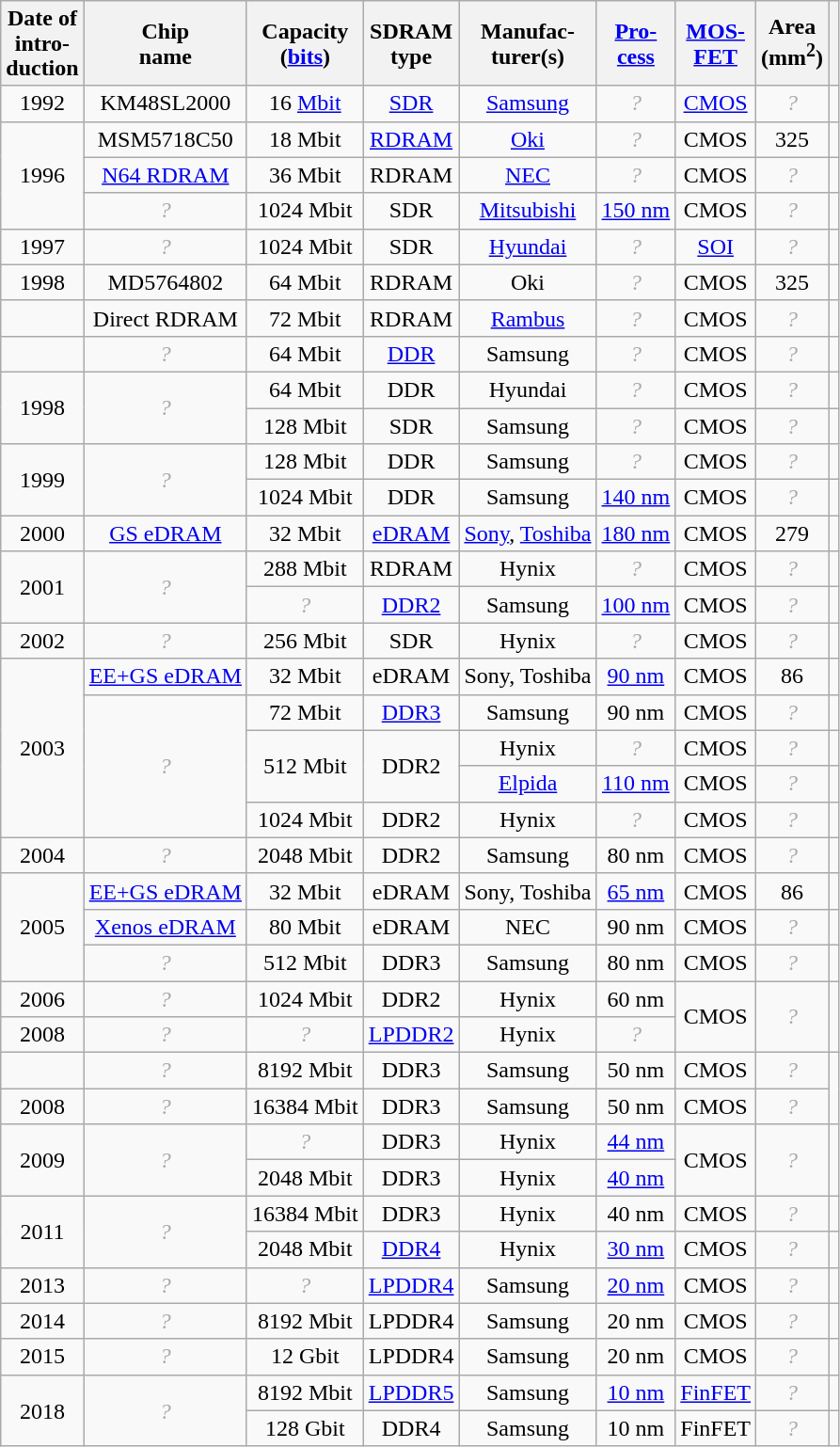<table class="wikitable sortable" style="text-align:center; white-space:nowrap;">
<tr>
<th style="line-height:110%">Date of<br>intro-<br>duction</th>
<th>Chip<br>name</th>
<th>Capacity<br>(<a href='#'>bits</a>)</th>
<th>SDRAM<br>type</th>
<th>Manufac-<br>turer(s)</th>
<th data-sort-type="number"><a href='#'>Pro-<br>cess</a></th>
<th><a href='#'>MOS-<br>FET</a></th>
<th data-sort-type="number">Area<br>(mm<sup>2</sup>)</th>
<th></th>
</tr>
<tr>
<td>1992</td>
<td>KM48SL2000</td>
<td>16 <a href='#'>Mbit</a></td>
<td><a href='#'>SDR</a></td>
<td><a href='#'>Samsung</a></td>
<td style="color:#AAAAAA"><em>?</em></td>
<td><a href='#'>CMOS</a></td>
<td style="color:#AAAAAA"><em>?</em></td>
<td></td>
</tr>
<tr>
<td rowspan="3">1996</td>
<td>MSM5718C50</td>
<td>18 Mbit</td>
<td><a href='#'>RDRAM</a></td>
<td><a href='#'>Oki</a></td>
<td style="color:#AAAAAA"><em>?</em></td>
<td>CMOS</td>
<td>325</td>
<td></td>
</tr>
<tr>
<td><a href='#'>N64 RDRAM</a></td>
<td>36 Mbit</td>
<td>RDRAM</td>
<td><a href='#'>NEC</a></td>
<td style="color:#AAAAAA"><em>?</em></td>
<td>CMOS</td>
<td style="color:#AAAAAA"><em>?</em></td>
<td></td>
</tr>
<tr>
<td style="color:#AAAAAA"><em>?</em></td>
<td>1024 Mbit</td>
<td>SDR</td>
<td><a href='#'>Mitsubishi</a></td>
<td><a href='#'>150 nm</a></td>
<td>CMOS</td>
<td style="color:#AAAAAA"><em>?</em></td>
<td></td>
</tr>
<tr>
<td>1997</td>
<td style="color:#AAAAAA"><em>?</em></td>
<td>1024 Mbit</td>
<td>SDR</td>
<td><a href='#'>Hyundai</a></td>
<td style="color:#AAAAAA"><em>?</em></td>
<td><a href='#'>SOI</a></td>
<td style="color:#AAAAAA"><em>?</em></td>
<td></td>
</tr>
<tr>
<td>1998</td>
<td>MD5764802</td>
<td>64 Mbit</td>
<td>RDRAM</td>
<td>Oki</td>
<td style="color:#AAAAAA"><em>?</em></td>
<td>CMOS</td>
<td>325</td>
<td></td>
</tr>
<tr>
<td></td>
<td>Direct RDRAM</td>
<td>72 Mbit</td>
<td>RDRAM</td>
<td><a href='#'>Rambus</a></td>
<td style="color:#AAAAAA"><em>?</em></td>
<td>CMOS</td>
<td style="color:#AAAAAA"><em>?</em></td>
<td></td>
</tr>
<tr>
<td></td>
<td style="color:#AAAAAA"><em>?</em></td>
<td>64 Mbit</td>
<td><a href='#'>DDR</a></td>
<td>Samsung</td>
<td style="color:#AAAAAA"><em>?</em></td>
<td>CMOS</td>
<td style="color:#AAAAAA"><em>?</em></td>
<td></td>
</tr>
<tr>
<td rowspan="2">1998</td>
<td rowspan="2" style="color:#AAAAAA"><em>?</em></td>
<td>64 Mbit</td>
<td>DDR</td>
<td>Hyundai</td>
<td style="color:#AAAAAA"><em>?</em></td>
<td>CMOS</td>
<td style="color:#AAAAAA"><em>?</em></td>
<td></td>
</tr>
<tr>
<td>128 Mbit</td>
<td>SDR</td>
<td>Samsung</td>
<td style="color:#AAAAAA"><em>?</em></td>
<td>CMOS</td>
<td style="color:#AAAAAA"><em>?</em></td>
<td></td>
</tr>
<tr>
<td rowspan="2">1999</td>
<td rowspan="2" style="color:#AAAAAA"><em>?</em></td>
<td>128 Mbit</td>
<td>DDR</td>
<td>Samsung</td>
<td style="color:#AAAAAA"><em>?</em></td>
<td>CMOS</td>
<td style="color:#AAAAAA"><em>?</em></td>
<td></td>
</tr>
<tr>
<td>1024 Mbit</td>
<td>DDR</td>
<td>Samsung</td>
<td><a href='#'>140 nm</a></td>
<td>CMOS</td>
<td style="color:#AAAAAA"><em>?</em></td>
<td></td>
</tr>
<tr>
<td>2000</td>
<td><a href='#'>GS eDRAM</a></td>
<td>32 Mbit</td>
<td><a href='#'>eDRAM</a></td>
<td><a href='#'>Sony</a>, <a href='#'>Toshiba</a></td>
<td><a href='#'>180 nm</a></td>
<td>CMOS</td>
<td>279</td>
<td></td>
</tr>
<tr>
<td rowspan="2">2001</td>
<td rowspan="2" style="color:#AAAAAA"><em>?</em></td>
<td>288 Mbit</td>
<td>RDRAM</td>
<td>Hynix</td>
<td style="color:#AAAAAA"><em>?</em></td>
<td>CMOS</td>
<td style="color:#AAAAAA"><em>?</em></td>
<td></td>
</tr>
<tr>
<td style="color:#AAAAAA"><em>?</em></td>
<td><a href='#'>DDR2</a></td>
<td>Samsung</td>
<td><a href='#'>100 nm</a></td>
<td>CMOS</td>
<td style="color:#AAAAAA"><em>?</em></td>
<td></td>
</tr>
<tr>
<td>2002</td>
<td style="color:#AAAAAA"><em>?</em></td>
<td>256 Mbit</td>
<td>SDR</td>
<td>Hynix</td>
<td style="color:#AAAAAA"><em>?</em></td>
<td>CMOS</td>
<td style="color:#AAAAAA"><em>?</em></td>
<td></td>
</tr>
<tr>
<td rowspan="5">2003</td>
<td><a href='#'>EE+GS eDRAM</a></td>
<td>32 Mbit</td>
<td>eDRAM</td>
<td>Sony, Toshiba</td>
<td><a href='#'>90 nm</a></td>
<td>CMOS</td>
<td>86</td>
<td></td>
</tr>
<tr>
<td rowspan="4" style="color:#AAAAAA"><em>?</em></td>
<td>72 Mbit</td>
<td><a href='#'>DDR3</a></td>
<td>Samsung</td>
<td>90 nm</td>
<td>CMOS</td>
<td style="color:#AAAAAA"><em>?</em></td>
<td></td>
</tr>
<tr>
<td rowspan="2">512 Mbit</td>
<td rowspan="2">DDR2</td>
<td>Hynix</td>
<td style="color:#AAAAAA"><em>?</em></td>
<td>CMOS</td>
<td style="color:#AAAAAA"><em>?</em></td>
<td></td>
</tr>
<tr>
<td><a href='#'>Elpida</a></td>
<td><a href='#'>110 nm</a></td>
<td>CMOS</td>
<td style="color:#AAAAAA"><em>?</em></td>
<td></td>
</tr>
<tr>
<td>1024 Mbit</td>
<td>DDR2</td>
<td>Hynix</td>
<td style="color:#AAAAAA"><em>?</em></td>
<td>CMOS</td>
<td style="color:#AAAAAA"><em>?</em></td>
<td></td>
</tr>
<tr>
<td>2004</td>
<td style="color:#AAAAAA"><em>?</em></td>
<td>2048 Mbit</td>
<td>DDR2</td>
<td>Samsung</td>
<td>80 nm</td>
<td>CMOS</td>
<td style="color:#AAAAAA"><em>?</em></td>
<td></td>
</tr>
<tr>
<td rowspan="3">2005</td>
<td><a href='#'>EE+GS eDRAM</a></td>
<td>32 Mbit</td>
<td>eDRAM</td>
<td>Sony, Toshiba</td>
<td><a href='#'>65 nm</a></td>
<td>CMOS</td>
<td>86</td>
<td></td>
</tr>
<tr>
<td><a href='#'>Xenos eDRAM</a></td>
<td>80 Mbit</td>
<td>eDRAM</td>
<td>NEC</td>
<td>90 nm</td>
<td>CMOS</td>
<td style="color:#AAAAAA"><em>?</em></td>
<td></td>
</tr>
<tr>
<td style="color:#AAAAAA"><em>?</em></td>
<td>512 Mbit</td>
<td>DDR3</td>
<td>Samsung</td>
<td>80 nm</td>
<td>CMOS</td>
<td style="color:#AAAAAA"><em>?</em></td>
<td></td>
</tr>
<tr>
<td>2006</td>
<td style="color:#AAAAAA"><em>?</em></td>
<td>1024 Mbit</td>
<td>DDR2</td>
<td>Hynix</td>
<td>60 nm</td>
<td rowspan="2">CMOS</td>
<td rowspan="2" style="color:#AAAAAA"><em>?</em></td>
<td rowspan="2"></td>
</tr>
<tr>
<td>2008</td>
<td style="color:#AAAAAA"><em>?</em></td>
<td style="color:#AAAAAA"><em>?</em></td>
<td><a href='#'>LPDDR2</a></td>
<td>Hynix</td>
<td style="color:#AAAAAA"><em>?</em></td>
</tr>
<tr>
<td></td>
<td style="color:#AAAAAA"><em>?</em></td>
<td>8192 Mbit</td>
<td>DDR3</td>
<td>Samsung</td>
<td>50 nm</td>
<td>CMOS</td>
<td style="color:#AAAAAA"><em>?</em></td>
<td rowspan="2"></td>
</tr>
<tr>
<td>2008</td>
<td style="color:#AAAAAA"><em>?</em></td>
<td>16384 Mbit</td>
<td>DDR3</td>
<td>Samsung</td>
<td>50 nm</td>
<td>CMOS</td>
<td style="color:#AAAAAA"><em>?</em></td>
</tr>
<tr>
<td rowspan="2">2009</td>
<td rowspan="2" style="color:#AAAAAA"><em>?</em></td>
<td style="color:#AAAAAA"><em>?</em></td>
<td>DDR3</td>
<td>Hynix</td>
<td><a href='#'>44 nm</a></td>
<td rowspan="2">CMOS</td>
<td rowspan="2" style="color:#AAAAAA"><em>?</em></td>
<td rowspan="2"></td>
</tr>
<tr>
<td>2048 Mbit</td>
<td>DDR3</td>
<td>Hynix</td>
<td><a href='#'>40 nm</a></td>
</tr>
<tr>
<td rowspan="2">2011</td>
<td rowspan="2" style="color:#AAAAAA"><em>?</em></td>
<td>16384 Mbit</td>
<td>DDR3</td>
<td>Hynix</td>
<td>40 nm</td>
<td>CMOS</td>
<td style="color:#AAAAAA"><em>?</em></td>
<td></td>
</tr>
<tr>
<td>2048 Mbit</td>
<td><a href='#'>DDR4</a></td>
<td>Hynix</td>
<td><a href='#'>30 nm</a></td>
<td>CMOS</td>
<td style="color:#AAAAAA"><em>?</em></td>
<td></td>
</tr>
<tr>
<td>2013</td>
<td style="color:#AAAAAA"><em>?</em></td>
<td style="color:#AAAAAA"><em>?</em></td>
<td><a href='#'>LPDDR4</a></td>
<td>Samsung</td>
<td><a href='#'>20 nm</a></td>
<td>CMOS</td>
<td style="color:#AAAAAA"><em>?</em></td>
<td></td>
</tr>
<tr>
<td>2014</td>
<td style="color:#AAAAAA"><em>?</em></td>
<td>8192 Mbit</td>
<td>LPDDR4</td>
<td>Samsung</td>
<td>20 nm</td>
<td>CMOS</td>
<td style="color:#AAAAAA"><em>?</em></td>
<td></td>
</tr>
<tr>
<td>2015</td>
<td style="color:#AAAAAA"><em>?</em></td>
<td>12 Gbit</td>
<td>LPDDR4</td>
<td>Samsung</td>
<td>20 nm</td>
<td>CMOS</td>
<td style="color:#AAAAAA"><em>?</em></td>
<td></td>
</tr>
<tr>
<td rowspan="2">2018</td>
<td rowspan="2" style="color:#AAAAAA"><em>?</em></td>
<td>8192 Mbit</td>
<td><a href='#'>LPDDR5</a></td>
<td>Samsung</td>
<td><a href='#'>10 nm</a></td>
<td><a href='#'>FinFET</a></td>
<td style="color:#AAAAAA"><em>?</em></td>
<td></td>
</tr>
<tr>
<td>128 Gbit</td>
<td>DDR4</td>
<td>Samsung</td>
<td>10 nm</td>
<td>FinFET</td>
<td style="color:#AAAAAA"><em>?</em></td>
<td></td>
</tr>
</table>
